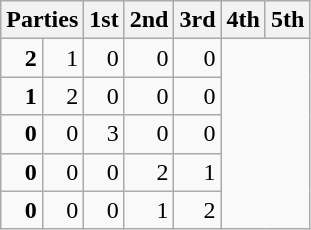<table class="wikitable" style="text-align:right;">
<tr>
<th colspan=2 style="text-align:left;">Parties</th>
<th>1st</th>
<th>2nd</th>
<th>3rd</th>
<th>4th</th>
<th>5th</th>
</tr>
<tr>
<td><strong>2</strong></td>
<td>1</td>
<td>0</td>
<td>0</td>
<td>0</td>
</tr>
<tr>
<td><strong>1</strong></td>
<td>2</td>
<td>0</td>
<td>0</td>
<td>0</td>
</tr>
<tr>
<td><strong>0</strong></td>
<td>0</td>
<td>3</td>
<td>0</td>
<td>0</td>
</tr>
<tr>
<td><strong>0</strong></td>
<td>0</td>
<td>0</td>
<td>2</td>
<td>1</td>
</tr>
<tr>
<td><strong>0</strong></td>
<td>0</td>
<td>0</td>
<td>1</td>
<td>2</td>
</tr>
</table>
